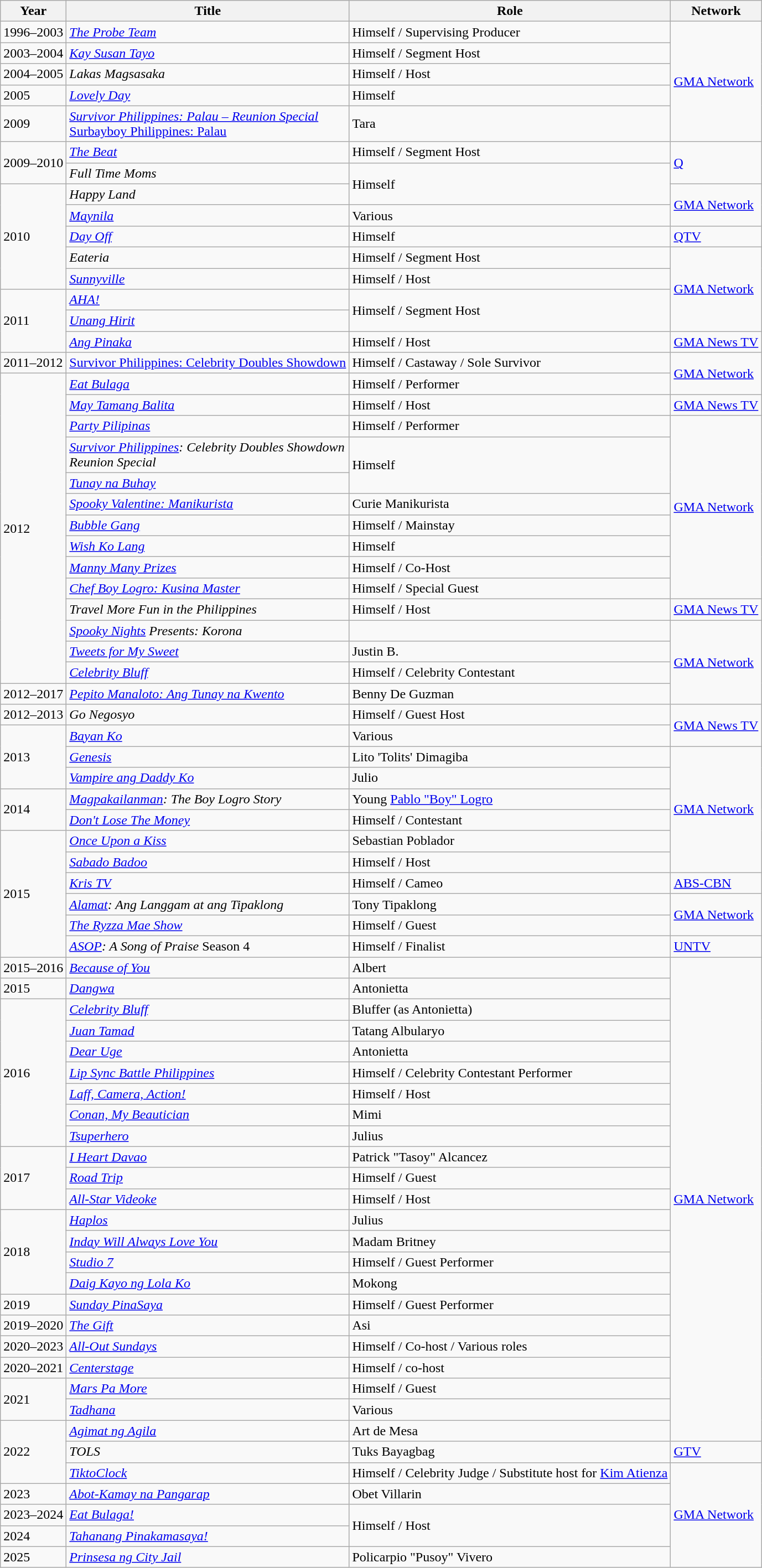<table class="wikitable">
<tr>
<th>Year</th>
<th>Title</th>
<th>Role</th>
<th>Network</th>
</tr>
<tr>
<td>1996–2003</td>
<td><em><a href='#'>The Probe Team</a></em></td>
<td>Himself / Supervising Producer</td>
<td rowspan="5"><a href='#'>GMA Network</a></td>
</tr>
<tr>
<td>2003–2004</td>
<td><em><a href='#'>Kay Susan Tayo</a></em></td>
<td>Himself / Segment Host</td>
</tr>
<tr>
<td>2004–2005</td>
<td><em>Lakas Magsasaka</em></td>
<td>Himself / Host</td>
</tr>
<tr>
<td>2005</td>
<td><em><a href='#'>Lovely Day</a></em></td>
<td>Himself</td>
</tr>
<tr>
<td>2009</td>
<td><em><a href='#'>Survivor Philippines: Palau – Reunion Special<br></em>Surbayboy Philippines: Palau<em></a></em></td>
<td>Tara</td>
</tr>
<tr>
<td rowspan="2">2009–2010</td>
<td><em><a href='#'>The Beat</a></em></td>
<td>Himself / Segment Host</td>
<td rowspan="2"><a href='#'>Q</a></td>
</tr>
<tr>
<td><em>Full Time Moms</em></td>
<td rowspan="2">Himself</td>
</tr>
<tr>
<td rowspan="5">2010</td>
<td><em>Happy Land</em></td>
<td rowspan="2"><a href='#'>GMA Network</a></td>
</tr>
<tr>
<td><em><a href='#'>Maynila</a></em></td>
<td>Various</td>
</tr>
<tr>
<td><em><a href='#'>Day Off</a></em></td>
<td>Himself</td>
<td><a href='#'>QTV</a></td>
</tr>
<tr>
<td><em>Eateria</em></td>
<td>Himself / Segment Host</td>
<td rowspan="4"><a href='#'>GMA Network</a></td>
</tr>
<tr>
<td><em><a href='#'>Sunnyville</a></em></td>
<td>Himself / Host</td>
</tr>
<tr>
<td rowspan="3">2011</td>
<td><em><a href='#'>AHA!</a></em></td>
<td rowspan="2">Himself / Segment Host</td>
</tr>
<tr>
<td><em><a href='#'>Unang Hirit</a></em></td>
</tr>
<tr>
<td><em><a href='#'>Ang Pinaka</a></em></td>
<td>Himself / Host</td>
<td><a href='#'>GMA News TV</a></td>
</tr>
<tr>
<td>2011–2012</td>
<td><a href='#'>Survivor Philippines: Celebrity Doubles Showdown</a></td>
<td>Himself / Castaway / Sole Survivor</td>
<td rowspan="2"><a href='#'>GMA Network</a></td>
</tr>
<tr>
<td rowspan="14">2012</td>
<td><em><a href='#'>Eat Bulaga</a></em></td>
<td>Himself / Performer</td>
</tr>
<tr>
<td><em><a href='#'>May Tamang Balita</a></em></td>
<td>Himself / Host</td>
<td><a href='#'>GMA News TV</a></td>
</tr>
<tr>
<td><em><a href='#'>Party Pilipinas</a></em></td>
<td>Himself / Performer</td>
<td rowspan="8"><a href='#'>GMA Network</a></td>
</tr>
<tr>
<td><em><a href='#'>Survivor Philippines</a>: Celebrity Doubles Showdown<br> Reunion Special</em></td>
<td rowspan="2">Himself</td>
</tr>
<tr>
<td><em><a href='#'>Tunay na Buhay</a></em></td>
</tr>
<tr>
<td><em><a href='#'>Spooky Valentine: Manikurista</a></em></td>
<td>Curie Manikurista</td>
</tr>
<tr>
<td><em><a href='#'>Bubble Gang</a></em></td>
<td>Himself / Mainstay</td>
</tr>
<tr>
<td><em><a href='#'>Wish Ko Lang</a></em></td>
<td>Himself</td>
</tr>
<tr>
<td><em><a href='#'>Manny Many Prizes</a></em></td>
<td>Himself / Co-Host</td>
</tr>
<tr>
<td><em><a href='#'>Chef Boy Logro: Kusina Master</a></em></td>
<td>Himself / Special Guest</td>
</tr>
<tr>
<td><em>Travel More Fun in the Philippines</em></td>
<td>Himself / Host</td>
<td><a href='#'>GMA News TV</a></td>
</tr>
<tr>
<td><em><a href='#'>Spooky Nights</a> Presents: Korona</em></td>
<td></td>
<td rowspan="4"><a href='#'>GMA Network</a></td>
</tr>
<tr>
<td><em><a href='#'>Tweets for My Sweet</a></em></td>
<td>Justin B.</td>
</tr>
<tr>
<td><em><a href='#'>Celebrity Bluff</a></em></td>
<td>Himself / Celebrity Contestant</td>
</tr>
<tr>
<td>2012–2017</td>
<td><em><a href='#'>Pepito Manaloto: Ang Tunay na Kwento</a></em></td>
<td>Benny De Guzman</td>
</tr>
<tr>
<td>2012–2013</td>
<td><em>Go Negosyo</em></td>
<td>Himself / Guest Host</td>
<td rowspan="2"><a href='#'>GMA News TV</a></td>
</tr>
<tr>
<td rowspan="3">2013</td>
<td><em><a href='#'>Bayan Ko</a></em></td>
<td>Various</td>
</tr>
<tr>
<td><em><a href='#'>Genesis</a></em></td>
<td>Lito 'Tolits' Dimagiba</td>
<td rowspan="6"><a href='#'>GMA Network</a></td>
</tr>
<tr>
<td><em><a href='#'>Vampire ang Daddy Ko</a></em></td>
<td>Julio</td>
</tr>
<tr>
<td rowspan="2">2014</td>
<td><em><a href='#'>Magpakailanman</a>: The Boy Logro Story</em></td>
<td>Young <a href='#'>Pablo "Boy" Logro</a></td>
</tr>
<tr>
<td><em><a href='#'>Don't Lose The Money</a></em></td>
<td>Himself / Contestant</td>
</tr>
<tr>
<td rowspan="6">2015</td>
<td><em><a href='#'>Once Upon a Kiss</a></em></td>
<td>Sebastian Poblador</td>
</tr>
<tr>
<td><em><a href='#'>Sabado Badoo</a></em></td>
<td>Himself / Host</td>
</tr>
<tr>
<td><em><a href='#'>Kris TV</a></em></td>
<td>Himself / Cameo</td>
<td><a href='#'>ABS-CBN</a></td>
</tr>
<tr>
<td><em><a href='#'>Alamat</a>: Ang Langgam at ang Tipaklong</em></td>
<td>Tony Tipaklong</td>
<td rowspan="2"><a href='#'>GMA Network</a></td>
</tr>
<tr>
<td><em><a href='#'>The Ryzza Mae Show</a></em></td>
<td>Himself / Guest</td>
</tr>
<tr>
<td><em><a href='#'>ASOP</a>: A Song of Praise</em> Season 4</td>
<td>Himself / Finalist</td>
<td><a href='#'>UNTV</a></td>
</tr>
<tr>
<td>2015–2016</td>
<td><em><a href='#'>Because of You</a></em></td>
<td>Albert</td>
<td rowspan="23"><a href='#'>GMA Network</a></td>
</tr>
<tr>
<td>2015</td>
<td><em><a href='#'>Dangwa</a></em></td>
<td>Antonietta</td>
</tr>
<tr>
<td rowspan="7">2016</td>
<td><em><a href='#'>Celebrity Bluff</a></em></td>
<td>Bluffer (as Antonietta)</td>
</tr>
<tr>
<td><em><a href='#'>Juan Tamad</a></em></td>
<td>Tatang Albularyo</td>
</tr>
<tr>
<td><em><a href='#'>Dear Uge</a></em></td>
<td>Antonietta</td>
</tr>
<tr>
<td><em><a href='#'>Lip Sync Battle Philippines</a></em></td>
<td>Himself / Celebrity Contestant Performer</td>
</tr>
<tr>
<td><em><a href='#'>Laff, Camera, Action!</a></em></td>
<td>Himself / Host</td>
</tr>
<tr>
<td><em><a href='#'>Conan, My Beautician</a></em></td>
<td>Mimi</td>
</tr>
<tr>
<td><em><a href='#'>Tsuperhero</a></em></td>
<td>Julius</td>
</tr>
<tr>
<td rowspan="3">2017</td>
<td><em><a href='#'>I Heart Davao</a></em></td>
<td>Patrick "Tasoy" Alcancez</td>
</tr>
<tr>
<td><a href='#'><em>Road Trip</em></a></td>
<td>Himself / Guest</td>
</tr>
<tr>
<td><em><a href='#'>All-Star Videoke</a></em></td>
<td>Himself / Host</td>
</tr>
<tr>
<td rowspan="4">2018</td>
<td><em><a href='#'>Haplos</a></em></td>
<td>Julius</td>
</tr>
<tr>
<td><em><a href='#'>Inday Will Always Love You</a></em></td>
<td>Madam Britney</td>
</tr>
<tr>
<td><em><a href='#'>Studio 7</a></em></td>
<td>Himself / Guest Performer</td>
</tr>
<tr>
<td><em><a href='#'>Daig Kayo ng Lola Ko</a></em></td>
<td>Mokong</td>
</tr>
<tr>
<td>2019</td>
<td><em><a href='#'>Sunday PinaSaya</a></em></td>
<td>Himself / Guest Performer</td>
</tr>
<tr>
<td>2019–2020</td>
<td><em><a href='#'>The Gift</a></em></td>
<td>Asi</td>
</tr>
<tr>
<td>2020–2023</td>
<td><em><a href='#'>All-Out Sundays</a></em></td>
<td>Himself / Co-host / Various roles</td>
</tr>
<tr>
<td>2020–2021</td>
<td><em><a href='#'>Centerstage</a></em></td>
<td>Himself / co-host</td>
</tr>
<tr>
<td rowspan="2">2021</td>
<td><em><a href='#'>Mars Pa More</a></em></td>
<td>Himself / Guest</td>
</tr>
<tr>
<td><em><a href='#'>Tadhana</a></em></td>
<td>Various</td>
</tr>
<tr>
<td rowspan="3">2022</td>
<td><em><a href='#'>Agimat ng Agila</a></em></td>
<td>Art de Mesa</td>
</tr>
<tr>
<td><em>TOLS</em></td>
<td>Tuks Bayagbag</td>
<td><a href='#'>GTV</a></td>
</tr>
<tr>
<td><em><a href='#'>TiktoClock</a></em></td>
<td>Himself / Celebrity Judge / Substitute host for <a href='#'>Kim Atienza</a></td>
<td rowspan="5"><a href='#'>GMA Network</a></td>
</tr>
<tr>
<td>2023</td>
<td><em><a href='#'>Abot-Kamay na Pangarap</a></em></td>
<td>Obet Villarin</td>
</tr>
<tr>
<td>2023–2024</td>
<td><em><a href='#'>Eat Bulaga!</a></em></td>
<td rowspan="2">Himself / Host</td>
</tr>
<tr>
<td>2024</td>
<td><em><a href='#'>Tahanang Pinakamasaya!</a></em></td>
</tr>
<tr>
<td>2025</td>
<td><em><a href='#'>Prinsesa ng City Jail</a></em></td>
<td>Policarpio "Pusoy" Vivero</td>
</tr>
</table>
